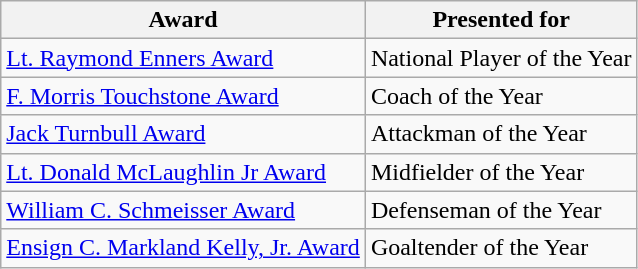<table class="wikitable">
<tr>
<th>Award</th>
<th>Presented for</th>
</tr>
<tr>
<td><a href='#'>Lt. Raymond Enners Award</a></td>
<td>National Player of the Year</td>
</tr>
<tr>
<td><a href='#'>F. Morris Touchstone Award</a></td>
<td>Coach of the Year</td>
</tr>
<tr>
<td><a href='#'>Jack Turnbull Award</a></td>
<td>Attackman of the Year</td>
</tr>
<tr>
<td><a href='#'>Lt. Donald McLaughlin Jr Award</a></td>
<td>Midfielder of the Year</td>
</tr>
<tr>
<td><a href='#'>William C. Schmeisser Award</a></td>
<td>Defenseman of the Year</td>
</tr>
<tr>
<td><a href='#'>Ensign C. Markland Kelly, Jr. Award</a></td>
<td>Goaltender of the Year</td>
</tr>
</table>
